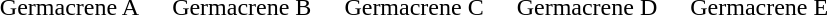<table cellspacing="20px" align="center" style="text-align:center">
<tr>
<td></td>
<td></td>
<td></td>
<td></td>
<td></td>
</tr>
<tr Align="center">
<td>Germacrene A</td>
<td>Germacrene B</td>
<td>Germacrene C</td>
<td>Germacrene D</td>
<td>Germacrene E</td>
</tr>
</table>
